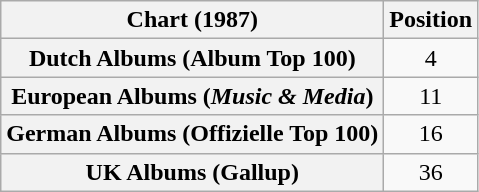<table class="wikitable sortable plainrowheaders" style="text-align:center">
<tr>
<th scope="col">Chart (1987)</th>
<th scope="col">Position</th>
</tr>
<tr>
<th scope="row">Dutch Albums (Album Top 100)</th>
<td>4</td>
</tr>
<tr>
<th scope="row">European Albums (<em>Music & Media</em>)</th>
<td>11</td>
</tr>
<tr>
<th scope="row">German Albums (Offizielle Top 100)</th>
<td>16</td>
</tr>
<tr>
<th scope="row">UK Albums (Gallup)</th>
<td>36</td>
</tr>
</table>
